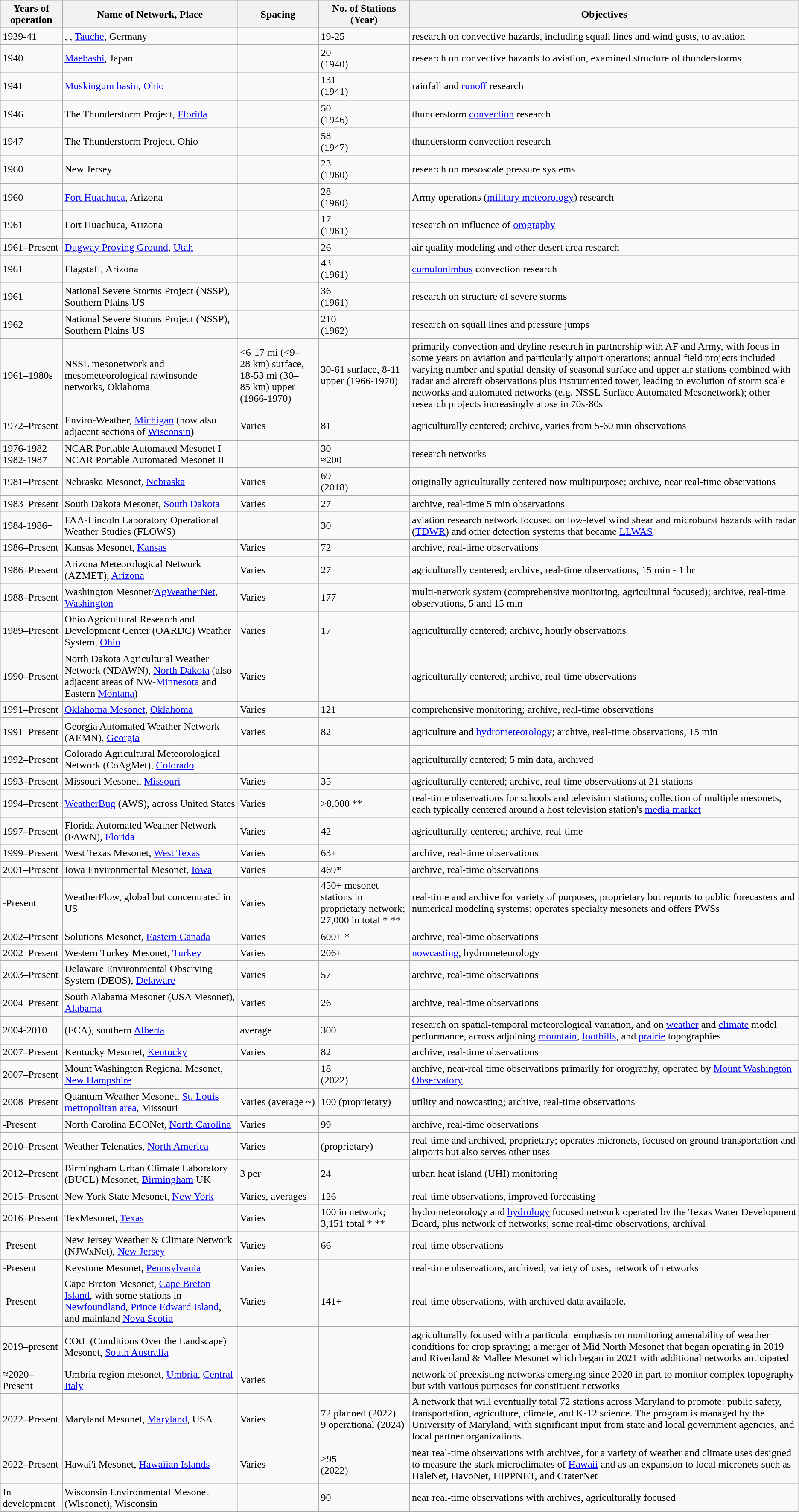<table class="wikitable">
<tr>
<th>Years of operation</th>
<th>Name of Network, Place</th>
<th>Spacing</th>
<th>No. of Stations<br>(Year)</th>
<th>Objectives</th>
</tr>
<tr>
<td>1939-41</td>
<td>, , <a href='#'>Tauche</a>, Germany</td>
<td></td>
<td>19-25</td>
<td>research on convective hazards, including squall lines and wind gusts, to aviation</td>
</tr>
<tr>
<td>1940</td>
<td><a href='#'>Maebashi</a>, Japan</td>
<td></td>
<td>20<br>(1940)</td>
<td>research on convective hazards to aviation, examined structure of thunderstorms</td>
</tr>
<tr>
<td>1941</td>
<td><a href='#'>Muskingum basin</a>, <a href='#'>Ohio</a></td>
<td></td>
<td>131<br>(1941)</td>
<td>rainfall and <a href='#'>runoff</a> research</td>
</tr>
<tr>
<td>1946</td>
<td>The Thunderstorm Project, <a href='#'>Florida</a></td>
<td></td>
<td>50<br>(1946)</td>
<td>thunderstorm <a href='#'>convection</a> research</td>
</tr>
<tr>
<td>1947</td>
<td>The Thunderstorm Project, Ohio</td>
<td></td>
<td>58<br>(1947)</td>
<td>thunderstorm convection research</td>
</tr>
<tr>
<td>1960</td>
<td>New Jersey</td>
<td></td>
<td>23<br>(1960)</td>
<td>research on mesoscale pressure systems</td>
</tr>
<tr>
<td>1960</td>
<td><a href='#'>Fort Huachuca</a>, Arizona</td>
<td></td>
<td>28<br>(1960)</td>
<td>Army operations (<a href='#'>military meteorology</a>) research</td>
</tr>
<tr>
<td>1961</td>
<td>Fort Huachuca, Arizona</td>
<td></td>
<td>17<br>(1961)</td>
<td>research on influence of <a href='#'>orography</a></td>
</tr>
<tr>
<td>1961–Present</td>
<td><a href='#'>Dugway Proving Ground</a>, <a href='#'>Utah</a></td>
<td></td>
<td>26</td>
<td>air quality modeling and other desert area research</td>
</tr>
<tr>
<td>1961</td>
<td>Flagstaff, Arizona</td>
<td></td>
<td>43<br>(1961)</td>
<td><a href='#'>cumulonimbus</a> convection research</td>
</tr>
<tr>
<td>1961</td>
<td>National Severe Storms Project (NSSP), Southern Plains US</td>
<td></td>
<td>36<br>(1961)</td>
<td>research on structure of severe storms</td>
</tr>
<tr>
<td>1962</td>
<td>National Severe Storms Project (NSSP), Southern Plains US</td>
<td></td>
<td>210<br>(1962)</td>
<td>research on squall lines and pressure jumps</td>
</tr>
<tr>
<td>1961–1980s</td>
<td>NSSL mesonetwork and mesometeorological rawinsonde networks, Oklahoma</td>
<td><6-17 mi (<9–28 km) surface, 18-53 mi (30–85 km) upper (1966-1970)</td>
<td>30-61 surface, 8-11 upper (1966-1970)</td>
<td>primarily convection and dryline research in partnership with AF and Army, with focus in some years on aviation and particularly airport operations; annual field projects included varying number and spatial density of seasonal surface and upper air stations combined with radar and aircraft observations plus instrumented tower, leading to evolution of storm scale networks and automated networks (e.g. NSSL Surface Automated Mesonetwork); other research projects increasingly arose in 70s-80s</td>
</tr>
<tr>
<td>1972–Present</td>
<td>Enviro-Weather, <a href='#'>Michigan</a> (now also adjacent sections of <a href='#'>Wisconsin</a>)</td>
<td>Varies</td>
<td>81</td>
<td>agriculturally centered; archive, varies from 5-60 min observations</td>
</tr>
<tr>
<td>1976-1982<br>1982-1987</td>
<td>NCAR Portable Automated Mesonet I<br>NCAR Portable Automated Mesonet II</td>
<td></td>
<td>30<br>≈200</td>
<td>research networks</td>
</tr>
<tr>
<td>1981–Present</td>
<td>Nebraska Mesonet, <a href='#'>Nebraska</a></td>
<td>Varies</td>
<td>69<br>(2018)</td>
<td>originally agriculturally centered now multipurpose; archive, near real-time observations</td>
</tr>
<tr>
<td>1983–Present</td>
<td>South Dakota Mesonet, <a href='#'>South Dakota</a></td>
<td>Varies</td>
<td>27</td>
<td>archive, real-time 5 min observations</td>
</tr>
<tr>
<td>1984-1986+</td>
<td>FAA-Lincoln Laboratory Operational Weather Studies (FLOWS)</td>
<td></td>
<td>30</td>
<td>aviation research network focused on low-level wind shear and microburst hazards with radar (<a href='#'>TDWR</a>) and other detection systems that became <a href='#'>LLWAS</a></td>
</tr>
<tr>
<td>1986–Present</td>
<td>Kansas Mesonet, <a href='#'>Kansas</a></td>
<td>Varies</td>
<td>72</td>
<td>archive, real-time observations</td>
</tr>
<tr>
<td>1986–Present</td>
<td>Arizona Meteorological Network (AZMET), <a href='#'>Arizona</a></td>
<td>Varies</td>
<td>27</td>
<td>agriculturally centered; archive, real-time observations, 15 min - 1 hr</td>
</tr>
<tr>
<td>1988–Present</td>
<td>Washington Mesonet/<a href='#'>AgWeatherNet</a>, <a href='#'>Washington</a></td>
<td>Varies</td>
<td>177</td>
<td>multi-network system (comprehensive monitoring, agricultural focused); archive, real-time observations, 5 and 15 min</td>
</tr>
<tr>
<td>1989–Present</td>
<td>Ohio Agricultural Research and Development Center (OARDC) Weather System, <a href='#'>Ohio</a></td>
<td>Varies</td>
<td>17</td>
<td>agriculturally centered; archive, hourly observations</td>
</tr>
<tr>
<td>1990–Present</td>
<td>North Dakota Agricultural Weather Network (NDAWN), <a href='#'>North Dakota</a> (also adjacent areas of NW-<a href='#'>Minnesota</a> and Eastern <a href='#'>Montana</a>)</td>
<td>Varies</td>
<td></td>
<td>agriculturally centered; archive, real-time observations</td>
</tr>
<tr>
<td>1991–Present</td>
<td><a href='#'>Oklahoma Mesonet</a>, <a href='#'>Oklahoma</a></td>
<td>Varies</td>
<td>121</td>
<td>comprehensive monitoring; archive, real-time observations</td>
</tr>
<tr>
<td>1991–Present</td>
<td>Georgia Automated Weather Network (AEMN), <a href='#'>Georgia</a></td>
<td>Varies</td>
<td>82</td>
<td>agriculture and <a href='#'>hydrometeorology</a>; archive, real-time observations, 15 min</td>
</tr>
<tr>
<td>1992–Present</td>
<td>Colorado Agricultural Meteorological Network (CoAgMet), <a href='#'>Colorado</a></td>
<td></td>
<td></td>
<td>agriculturally centered; 5 min data, archived</td>
</tr>
<tr>
<td>1993–Present</td>
<td>Missouri Mesonet, <a href='#'>Missouri</a></td>
<td>Varies</td>
<td>35</td>
<td>agriculturally centered; archive, real-time observations at 21 stations</td>
</tr>
<tr>
<td>1994–Present</td>
<td><a href='#'>WeatherBug</a> (AWS), across United States</td>
<td>Varies</td>
<td>>8,000 **</td>
<td>real-time observations for schools and television stations; collection of multiple mesonets, each typically centered around a host television station's <a href='#'>media market</a></td>
</tr>
<tr>
<td>1997–Present</td>
<td>Florida Automated Weather Network (FAWN), <a href='#'>Florida</a></td>
<td>Varies</td>
<td>42</td>
<td>agriculturally-centered; archive, real-time</td>
</tr>
<tr>
<td>1999–Present</td>
<td>West Texas Mesonet, <a href='#'>West Texas</a></td>
<td>Varies</td>
<td>63+</td>
<td>archive, real-time observations</td>
</tr>
<tr>
<td>2001–Present</td>
<td>Iowa Environmental Mesonet, <a href='#'>Iowa</a></td>
<td>Varies</td>
<td>469*</td>
<td>archive, real-time observations</td>
</tr>
<tr>
<td>-Present</td>
<td>WeatherFlow, global but concentrated in US</td>
<td>Varies</td>
<td>450+ mesonet stations in proprietary network; 27,000 in total * **</td>
<td>real-time and archive for variety of purposes, proprietary but reports to public forecasters and numerical modeling systems; operates specialty mesonets and offers PWSs</td>
</tr>
<tr>
<td>2002–Present</td>
<td>Solutions Mesonet, <a href='#'>Eastern Canada</a></td>
<td>Varies</td>
<td>600+ *</td>
<td>archive, real-time observations</td>
</tr>
<tr>
<td>2002–Present</td>
<td>Western Turkey Mesonet, <a href='#'>Turkey</a></td>
<td>Varies</td>
<td>206+</td>
<td><a href='#'>nowcasting</a>, hydrometeorology</td>
</tr>
<tr>
<td>2003–Present</td>
<td>Delaware Environmental Observing System (DEOS), <a href='#'>Delaware</a></td>
<td>Varies</td>
<td>57</td>
<td>archive, real-time observations</td>
</tr>
<tr>
<td>2004–Present</td>
<td>South Alabama Mesonet (USA Mesonet), <a href='#'>Alabama</a></td>
<td>Varies</td>
<td>26</td>
<td>archive, real-time observations</td>
</tr>
<tr>
<td>2004-2010</td>
<td> (FCA), southern <a href='#'>Alberta</a></td>
<td> average</td>
<td>300</td>
<td>research on spatial-temporal meteorological variation, and on <a href='#'>weather</a> and <a href='#'>climate</a> model performance, across adjoining <a href='#'>mountain</a>, <a href='#'>foothills</a>, and <a href='#'>prairie</a> topographies</td>
</tr>
<tr>
<td>2007–Present</td>
<td>Kentucky Mesonet, <a href='#'>Kentucky</a></td>
<td>Varies</td>
<td>82</td>
<td>archive, real-time observations</td>
</tr>
<tr>
<td>2007–Present</td>
<td>Mount Washington Regional Mesonet, <a href='#'>New Hampshire</a></td>
<td></td>
<td>18<br>(2022)</td>
<td>archive, near-real time observations primarily for orography, operated by <a href='#'>Mount Washington Observatory</a></td>
</tr>
<tr>
<td>2008–Present</td>
<td>Quantum Weather Mesonet, <a href='#'>St. Louis metropolitan area</a>, Missouri</td>
<td>Varies (average ~)</td>
<td>100 (proprietary)</td>
<td>utility and nowcasting; archive, real-time observations</td>
</tr>
<tr>
<td>-Present</td>
<td>North Carolina ECONet, <a href='#'>North Carolina</a></td>
<td>Varies</td>
<td>99</td>
<td>archive, real-time observations</td>
</tr>
<tr>
<td>2010–Present</td>
<td>Weather Telenatics, <a href='#'>North America</a></td>
<td>Varies</td>
<td>(proprietary)</td>
<td>real-time and archived, proprietary; operates micronets, focused on ground transportation and airports but also serves other uses</td>
</tr>
<tr>
<td>2012–Present</td>
<td>Birmingham Urban Climate Laboratory (BUCL) Mesonet, <a href='#'>Birmingham</a> UK</td>
<td>3 per </td>
<td>24</td>
<td>urban heat island (UHI) monitoring</td>
</tr>
<tr>
<td>2015–Present</td>
<td>New York State Mesonet, <a href='#'>New York</a></td>
<td>Varies, averages </td>
<td>126</td>
<td>real-time observations, improved forecasting</td>
</tr>
<tr>
<td>2016–Present</td>
<td>TexMesonet, <a href='#'>Texas</a></td>
<td>Varies</td>
<td>100 in network; 3,151 total * **</td>
<td>hydrometeorology and <a href='#'>hydrology</a> focused network operated by the Texas Water Development Board, plus network of networks; some real-time observations, archival</td>
</tr>
<tr>
<td>-Present</td>
<td>New Jersey Weather & Climate Network (NJWxNet), <a href='#'>New Jersey</a></td>
<td>Varies</td>
<td>66</td>
<td>real-time observations</td>
</tr>
<tr>
<td>-Present</td>
<td>Keystone Mesonet, <a href='#'>Pennsylvania</a></td>
<td>Varies</td>
<td></td>
<td>real-time observations, archived; variety of uses, network of networks</td>
</tr>
<tr>
<td>-Present</td>
<td>Cape Breton Mesonet, <a href='#'>Cape Breton Island</a>, with some stations in <a href='#'>Newfoundland</a>, <a href='#'>Prince Edward Island</a>, and mainland <a href='#'>Nova Scotia</a></td>
<td>Varies</td>
<td>141+</td>
<td>real-time observations, with archived data available.</td>
</tr>
<tr>
<td>2019–present</td>
<td>COtL (Conditions Over the Landscape) Mesonet, <a href='#'>South Australia</a></td>
<td></td>
<td></td>
<td>agriculturally focused with a particular emphasis on monitoring amenability of weather conditions for crop spraying; a merger of Mid North Mesonet that began operating in 2019 and Riverland & Mallee Mesonet which began in 2021 with additional networks anticipated</td>
</tr>
<tr>
<td>≈2020–Present</td>
<td>Umbria region mesonet, <a href='#'>Umbria</a>, <a href='#'>Central Italy</a></td>
<td>Varies</td>
<td></td>
<td>network of preexisting networks emerging since 2020 in part to monitor complex topography but with various purposes for constituent networks</td>
</tr>
<tr>
<td>2022–Present</td>
<td>Maryland Mesonet, <a href='#'>Maryland</a>, USA</td>
<td>Varies</td>
<td>72 planned (2022)<br>9 operational (2024)</td>
<td>A network that will eventually total 72 stations across Maryland to promote: public safety, transportation, agriculture, climate, and K-12 science. The program is managed by the University of Maryland, with significant input from state and local government agencies, and local partner organizations.</td>
</tr>
<tr>
<td>2022–Present</td>
<td>Hawai'i Mesonet, <a href='#'>Hawaiian Islands</a></td>
<td>Varies</td>
<td>>95<br>(2022)</td>
<td>near real-time observations with archives, for a variety of weather and climate uses designed to measure the stark microclimates of <a href='#'>Hawaii</a> and as an expansion to local micronets such as HaleNet, HavoNet, HIPPNET, and CraterNet</td>
</tr>
<tr>
<td>In development</td>
<td>Wisconsin Environmental Mesonet (Wisconet), Wisconsin</td>
<td></td>
<td>90</td>
<td>near real-time observations with archives, agriculturally focused</td>
</tr>
</table>
